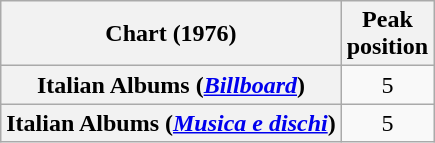<table class="wikitable plainrowheaders" style="text-align:center">
<tr>
<th scope="col">Chart (1976)</th>
<th scope="col">Peak<br>position</th>
</tr>
<tr>
<th scope="row">Italian Albums (<em><a href='#'>Billboard</a></em>)</th>
<td>5</td>
</tr>
<tr>
<th scope="row">Italian Albums (<em><a href='#'>Musica e dischi</a></em>)</th>
<td>5</td>
</tr>
</table>
